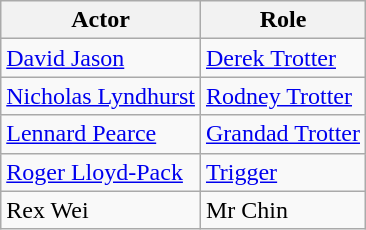<table class="wikitable">
<tr>
<th>Actor</th>
<th>Role</th>
</tr>
<tr>
<td><a href='#'>David Jason</a></td>
<td><a href='#'>Derek Trotter</a></td>
</tr>
<tr>
<td><a href='#'>Nicholas Lyndhurst</a></td>
<td><a href='#'>Rodney Trotter</a></td>
</tr>
<tr>
<td><a href='#'>Lennard Pearce</a></td>
<td><a href='#'>Grandad Trotter</a></td>
</tr>
<tr>
<td><a href='#'>Roger Lloyd-Pack</a></td>
<td><a href='#'>Trigger</a></td>
</tr>
<tr>
<td>Rex Wei</td>
<td>Mr Chin</td>
</tr>
</table>
